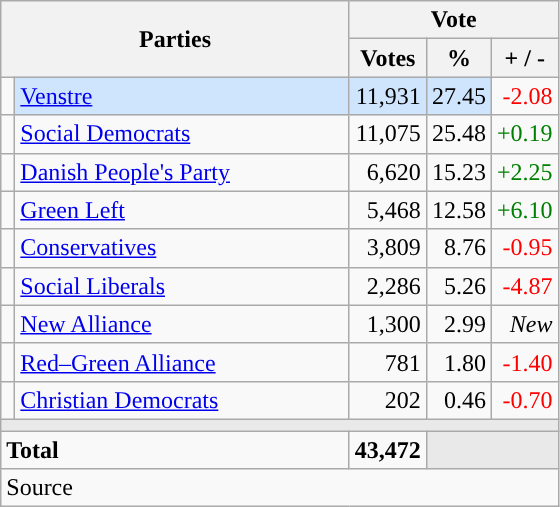<table class="wikitable" style="text-align:right;">
<tr>
<th style="text-align:centre;" rowspan="2" colspan="2" width="225">Parties</th>
<th colspan="3">Vote</th>
</tr>
<tr>
<th width="15">Votes</th>
<th width="15">%</th>
<th width="15">+ / -</th>
</tr>
<tr>
<td width="2" style="color:inherit;background:"></td>
<td bgcolor=#cfe5fe  align="left"><a href='#'>Venstre</a></td>
<td bgcolor=#cfe5fe>11,931</td>
<td bgcolor=#cfe5fe>27.45</td>
<td style=color:red;>-2.08</td>
</tr>
<tr>
<td width="2" style="color:inherit;background:"></td>
<td align="left"><a href='#'>Social Democrats</a></td>
<td>11,075</td>
<td>25.48</td>
<td style=color:green;>+0.19</td>
</tr>
<tr>
<td width="2" style="color:inherit;background:"></td>
<td align="left"><a href='#'>Danish People's Party</a></td>
<td>6,620</td>
<td>15.23</td>
<td style=color:green;>+2.25</td>
</tr>
<tr>
<td width="2" style="color:inherit;background:"></td>
<td align="left"><a href='#'>Green Left</a></td>
<td>5,468</td>
<td>12.58</td>
<td style=color:green;>+6.10</td>
</tr>
<tr>
<td width="2" style="color:inherit;background:"></td>
<td align="left"><a href='#'>Conservatives</a></td>
<td>3,809</td>
<td>8.76</td>
<td style=color:red;>-0.95</td>
</tr>
<tr>
<td width="2" style="color:inherit;background:"></td>
<td align="left"><a href='#'>Social Liberals</a></td>
<td>2,286</td>
<td>5.26</td>
<td style=color:red;>-4.87</td>
</tr>
<tr>
<td width="2" style="color:inherit;background:"></td>
<td align="left"><a href='#'>New Alliance</a></td>
<td>1,300</td>
<td>2.99</td>
<td><em>New</em></td>
</tr>
<tr>
<td width="2" style="color:inherit;background:"></td>
<td align="left"><a href='#'>Red–Green Alliance</a></td>
<td>781</td>
<td>1.80</td>
<td style=color:red;>-1.40</td>
</tr>
<tr>
<td width="2" style="color:inherit;background:"></td>
<td align="left"><a href='#'>Christian Democrats</a></td>
<td>202</td>
<td>0.46</td>
<td style=color:red;>-0.70</td>
</tr>
<tr>
<td colspan="7" bgcolor="#E9E9E9"></td>
</tr>
<tr>
<td align="left" colspan="2"><strong>Total</strong></td>
<td><strong>43,472</strong></td>
<td bgcolor="#E9E9E9" colspan="2"></td>
</tr>
<tr>
<td align="left" colspan="6">Source</td>
</tr>
</table>
